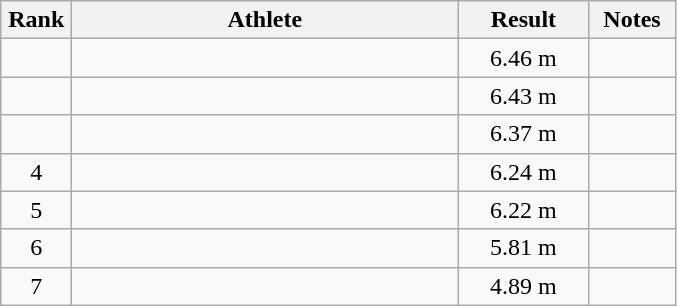<table class="wikitable sortable" style="text-align:center">
<tr>
<th width=40>Rank</th>
<th width=250>Athlete</th>
<th width=80>Result</th>
<th width=50>Notes</th>
</tr>
<tr>
<td></td>
<td align=left></td>
<td>6.46 m</td>
<td></td>
</tr>
<tr>
<td></td>
<td align=left></td>
<td>6.43 m</td>
<td></td>
</tr>
<tr>
<td></td>
<td align=left></td>
<td>6.37 m</td>
<td></td>
</tr>
<tr>
<td>4</td>
<td align=left></td>
<td>6.24 m</td>
<td></td>
</tr>
<tr>
<td>5</td>
<td align=left></td>
<td>6.22 m</td>
<td></td>
</tr>
<tr>
<td>6</td>
<td align=left></td>
<td>5.81 m</td>
<td></td>
</tr>
<tr>
<td>7</td>
<td align=left></td>
<td>4.89 m</td>
<td></td>
</tr>
</table>
